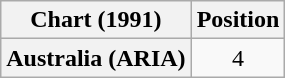<table class="wikitable plainrowheaders" style="text-align:center">
<tr>
<th>Chart (1991)</th>
<th>Position</th>
</tr>
<tr>
<th scope="row">Australia (ARIA)</th>
<td>4</td>
</tr>
</table>
